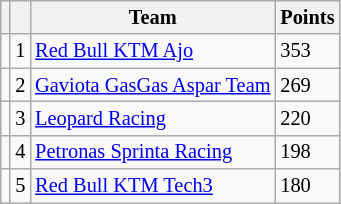<table class="wikitable" style="font-size: 85%;">
<tr>
<th></th>
<th></th>
<th>Team</th>
<th>Points</th>
</tr>
<tr>
<td></td>
<td align=center>1</td>
<td> <a href='#'>Red Bull KTM Ajo</a></td>
<td align=left>353</td>
</tr>
<tr>
<td></td>
<td align=center>2</td>
<td> <a href='#'>Gaviota GasGas Aspar Team</a></td>
<td align=left>269</td>
</tr>
<tr>
<td></td>
<td align=center>3</td>
<td> <a href='#'>Leopard Racing</a></td>
<td align=left>220</td>
</tr>
<tr>
<td></td>
<td align=center>4</td>
<td> <a href='#'>Petronas Sprinta Racing</a></td>
<td align=left>198</td>
</tr>
<tr>
<td></td>
<td align=center>5</td>
<td> <a href='#'>Red Bull KTM Tech3</a></td>
<td align=left>180</td>
</tr>
</table>
